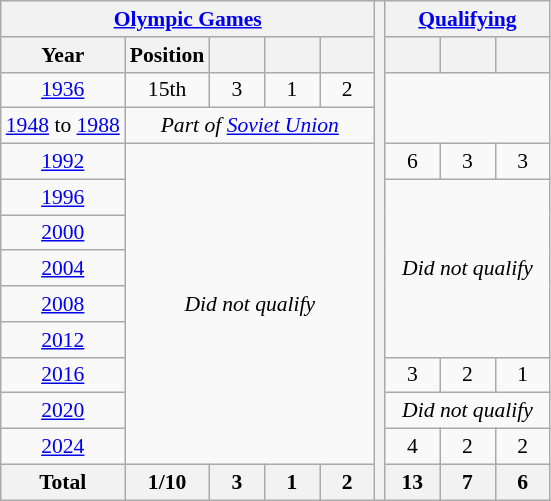<table class="wikitable" style="text-align: center;font-size:90%;">
<tr>
<th colspan=5><a href='#'>Olympic Games</a></th>
<th rowspan=14></th>
<th colspan=3><a href='#'>Qualifying</a></th>
</tr>
<tr>
<th>Year</th>
<th>Position</th>
<th width=30></th>
<th width=30></th>
<th width=30></th>
<th width=30></th>
<th width=30></th>
<th width=30></th>
</tr>
<tr>
<td> <a href='#'>1936</a></td>
<td>15th</td>
<td>3</td>
<td>1</td>
<td>2</td>
</tr>
<tr>
<td><a href='#'>1948</a> to <a href='#'>1988</a></td>
<td colspan=4><em>Part of <a href='#'>Soviet Union</a></em></td>
</tr>
<tr>
<td> <a href='#'>1992</a></td>
<td colspan=4 rowspan=9><em>Did not qualify</em></td>
<td>6</td>
<td>3</td>
<td>3</td>
</tr>
<tr>
<td> <a href='#'>1996</a></td>
<td colspan=3 rowspan=5><em>Did not qualify</em></td>
</tr>
<tr>
<td> <a href='#'>2000</a></td>
</tr>
<tr>
<td> <a href='#'>2004</a></td>
</tr>
<tr>
<td> <a href='#'>2008</a></td>
</tr>
<tr>
<td> <a href='#'>2012</a></td>
</tr>
<tr>
<td> <a href='#'>2016</a></td>
<td>3</td>
<td>2</td>
<td>1</td>
</tr>
<tr>
<td> <a href='#'>2020</a></td>
<td colspan=3><em>Did not qualify</em></td>
</tr>
<tr>
<td> <a href='#'>2024</a></td>
<td>4</td>
<td>2</td>
<td>2</td>
</tr>
<tr>
<th>Total</th>
<th>1/10</th>
<th>3</th>
<th>1</th>
<th>2</th>
<th>13</th>
<th>7</th>
<th>6</th>
</tr>
</table>
